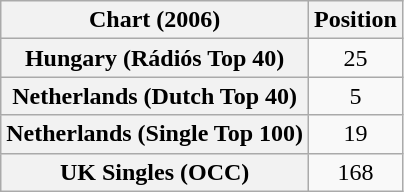<table class="wikitable sortable plainrowheaders" style="text-align:center">
<tr>
<th scope="col">Chart (2006)</th>
<th scope="col">Position</th>
</tr>
<tr>
<th scope="row">Hungary (Rádiós Top 40)</th>
<td>25</td>
</tr>
<tr>
<th scope="row">Netherlands (Dutch Top 40)</th>
<td>5</td>
</tr>
<tr>
<th scope="row">Netherlands (Single Top 100)</th>
<td>19</td>
</tr>
<tr>
<th scope="row">UK Singles (OCC)</th>
<td>168</td>
</tr>
</table>
